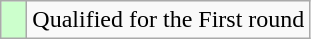<table class=wikitable>
<tr>
<td width=10px style="background-color:#ccffcc;"></td>
<td>Qualified for the First round</td>
</tr>
</table>
